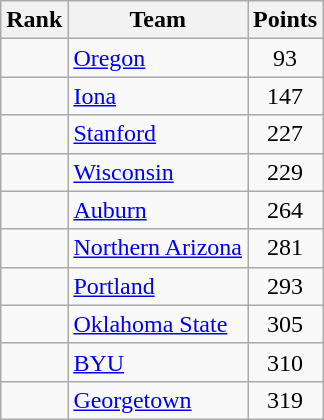<table class="wikitable sortable" style="text-align:center">
<tr>
<th>Rank</th>
<th>Team</th>
<th>Points</th>
</tr>
<tr>
<td></td>
<td align=left><a href='#'>Oregon</a></td>
<td>93</td>
</tr>
<tr>
<td></td>
<td align=left><a href='#'>Iona</a></td>
<td>147</td>
</tr>
<tr>
<td></td>
<td align=left><a href='#'>Stanford</a></td>
<td>227</td>
</tr>
<tr>
<td></td>
<td align=left><a href='#'>Wisconsin</a></td>
<td>229</td>
</tr>
<tr>
<td></td>
<td align=left><a href='#'>Auburn</a></td>
<td>264</td>
</tr>
<tr>
<td></td>
<td align=left><a href='#'>Northern Arizona</a></td>
<td>281</td>
</tr>
<tr>
<td></td>
<td align=left><a href='#'>Portland</a></td>
<td>293</td>
</tr>
<tr>
<td></td>
<td align=left><a href='#'>Oklahoma State</a></td>
<td>305</td>
</tr>
<tr>
<td></td>
<td align=left><a href='#'>BYU</a></td>
<td>310</td>
</tr>
<tr>
<td></td>
<td align=left><a href='#'>Georgetown</a></td>
<td>319</td>
</tr>
</table>
